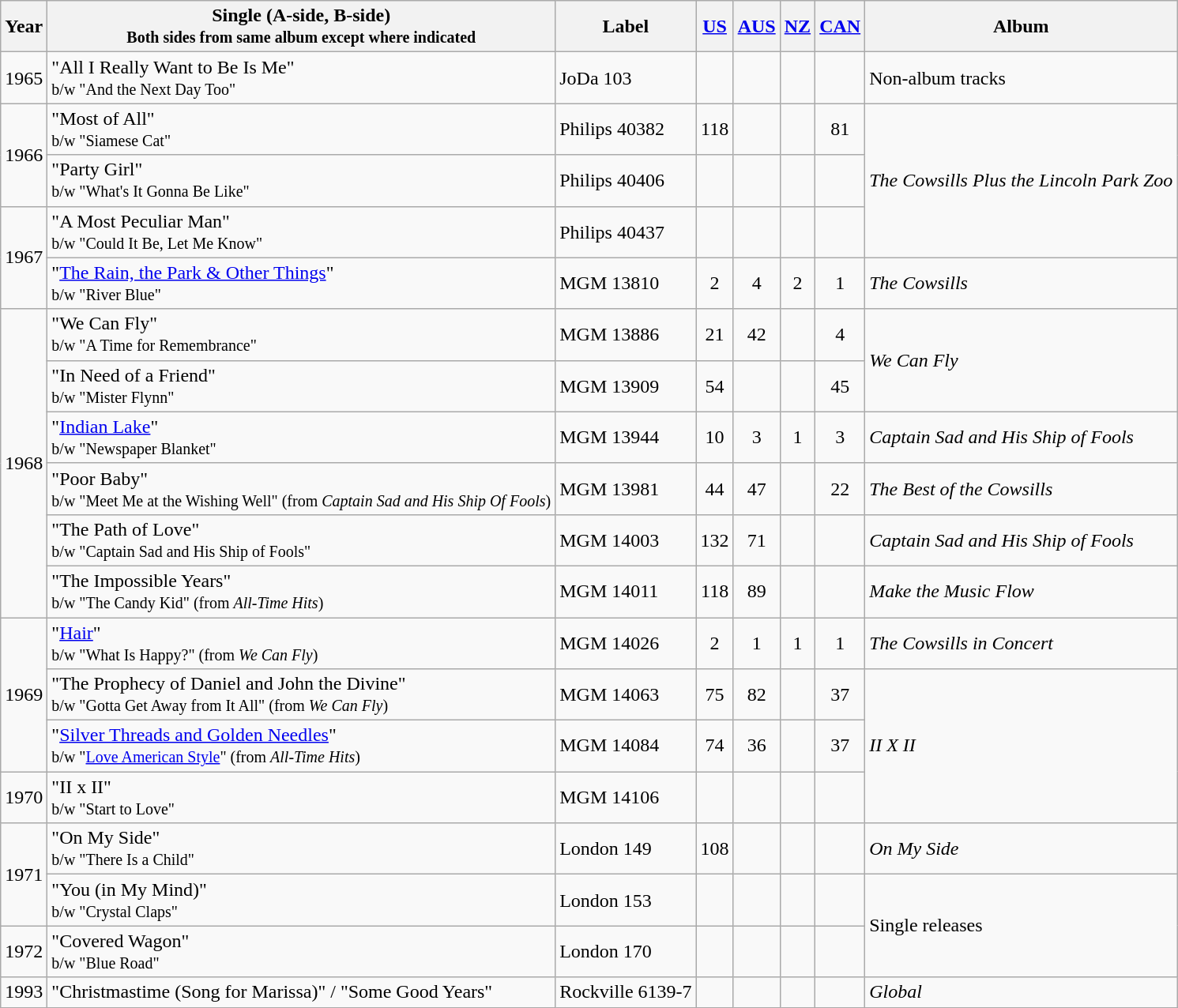<table class="wikitable">
<tr>
<th>Year</th>
<th>Single (A-side, B-side)<br><small>Both sides from same album except where indicated</small></th>
<th>Label</th>
<th><a href='#'>US</a></th>
<th><a href='#'>AUS</a></th>
<th><a href='#'>NZ</a></th>
<th><a href='#'>CAN</a></th>
<th>Album</th>
</tr>
<tr>
<td>1965</td>
<td>"All I Really Want to Be Is Me"<br><small>b/w "And the Next Day Too" </small></td>
<td>JoDa 103</td>
<td></td>
<td></td>
<td></td>
<td></td>
<td>Non-album tracks</td>
</tr>
<tr>
<td rowspan="2">1966</td>
<td>"Most of All"<br><small>b/w "Siamese Cat" </small></td>
<td>Philips 40382</td>
<td style="text-align:center;">118</td>
<td></td>
<td></td>
<td style="text-align:center;">81</td>
<td rowspan="3"><em>The Cowsills Plus the Lincoln Park Zoo</em></td>
</tr>
<tr>
<td>"Party Girl"<br><small>b/w "What's It Gonna Be Like"</small></td>
<td>Philips 40406</td>
<td></td>
<td></td>
<td></td>
<td></td>
</tr>
<tr>
<td rowspan="2">1967</td>
<td>"A Most Peculiar Man"<br><small>b/w "Could It Be, Let Me Know" </small></td>
<td>Philips 40437</td>
<td></td>
<td></td>
<td></td>
<td></td>
</tr>
<tr>
<td>"<a href='#'>The Rain, the Park & Other Things</a>"<br><small>b/w "River Blue" </small></td>
<td>MGM 13810</td>
<td style="text-align:center;">2</td>
<td style="text-align:center;">4</td>
<td style="text-align:center;">2</td>
<td style="text-align:center;">1</td>
<td><em>The Cowsills</em></td>
</tr>
<tr>
<td rowspan="6">1968</td>
<td>"We Can Fly"<br><small>b/w "A Time for Remembrance" </small></td>
<td>MGM 13886</td>
<td style="text-align:center;">21</td>
<td style="text-align:center;">42</td>
<td></td>
<td style="text-align:center;">4</td>
<td rowspan="2"><em>We Can Fly</em></td>
</tr>
<tr>
<td>"In Need of a Friend"<br><small>b/w "Mister Flynn" </small></td>
<td>MGM 13909</td>
<td style="text-align:center;">54</td>
<td></td>
<td></td>
<td style="text-align:center;">45</td>
</tr>
<tr>
<td>"<a href='#'>Indian Lake</a>"<br><small>b/w "Newspaper Blanket" </small></td>
<td>MGM 13944</td>
<td style="text-align:center;">10</td>
<td style="text-align:center;">3</td>
<td style="text-align:center;">1</td>
<td style="text-align:center;">3</td>
<td><em>Captain Sad and His Ship of Fools</em></td>
</tr>
<tr>
<td>"Poor Baby"<br><small>b/w "Meet Me at the Wishing Well" (from <em>Captain Sad and His Ship Of Fools</em>) </small></td>
<td>MGM 13981</td>
<td style="text-align:center;">44</td>
<td style="text-align:center;">47</td>
<td></td>
<td style="text-align:center;">22</td>
<td><em>The Best of the Cowsills</em></td>
</tr>
<tr>
<td>"The Path of Love"<br><small>b/w "Captain Sad and His Ship of Fools" </small></td>
<td>MGM 14003</td>
<td style="text-align:center;">132</td>
<td style="text-align:center;">71</td>
<td></td>
<td></td>
<td><em>Captain Sad and His Ship of Fools</em></td>
</tr>
<tr>
<td>"The Impossible Years"<br><small>b/w "The Candy Kid" (from <em>All-Time Hits</em>) </small></td>
<td>MGM 14011</td>
<td style="text-align:center;">118</td>
<td style="text-align:center;">89</td>
<td></td>
<td></td>
<td><em>Make the Music Flow</em></td>
</tr>
<tr>
<td rowspan="3">1969</td>
<td>"<a href='#'>Hair</a>"<br><small>b/w "What Is Happy?" (from <em>We Can Fly</em>) </small></td>
<td>MGM 14026</td>
<td style="text-align:center;">2</td>
<td style="text-align:center;">1</td>
<td style="text-align:center;">1</td>
<td style="text-align:center;">1</td>
<td><em>The Cowsills in Concert</em></td>
</tr>
<tr>
<td>"The Prophecy of Daniel and John the Divine"<br><small>b/w "Gotta Get Away from It All" (from <em>We Can Fly</em>) </small></td>
<td>MGM 14063</td>
<td style="text-align:center;">75</td>
<td style="text-align:center;">82</td>
<td></td>
<td style="text-align:center;">37</td>
<td rowspan="3"><em>II X II</em></td>
</tr>
<tr>
<td>"<a href='#'>Silver Threads and Golden Needles</a>"<br><small>b/w "<a href='#'>Love American Style</a>" (from <em>All-Time Hits</em>) </small></td>
<td>MGM 14084</td>
<td style="text-align:center;">74</td>
<td style="text-align:center;">36</td>
<td></td>
<td style="text-align:center;">37</td>
</tr>
<tr>
<td>1970</td>
<td>"II x II"<br><small>b/w "Start to Love" </small></td>
<td>MGM 14106</td>
<td></td>
<td></td>
<td></td>
<td></td>
</tr>
<tr>
<td rowspan="2">1971</td>
<td>"On My Side"<br><small>b/w "There Is a Child" </small></td>
<td>London 149</td>
<td style="text-align:center;">108</td>
<td></td>
<td></td>
<td></td>
<td><em>On My Side</em></td>
</tr>
<tr>
<td>"You (in My Mind)"<br><small>b/w "Crystal Claps" </small></td>
<td>London 153</td>
<td></td>
<td></td>
<td></td>
<td></td>
<td rowspan="2">Single releases</td>
</tr>
<tr>
<td>1972</td>
<td>"Covered Wagon"<br><small>b/w "Blue Road" </small></td>
<td>London 170</td>
<td></td>
<td></td>
<td></td>
<td></td>
</tr>
<tr>
<td>1993</td>
<td>"Christmastime (Song for Marissa)" / "Some Good Years"</td>
<td>Rockville 6139-7</td>
<td></td>
<td></td>
<td></td>
<td></td>
<td><em>Global</em></td>
</tr>
</table>
